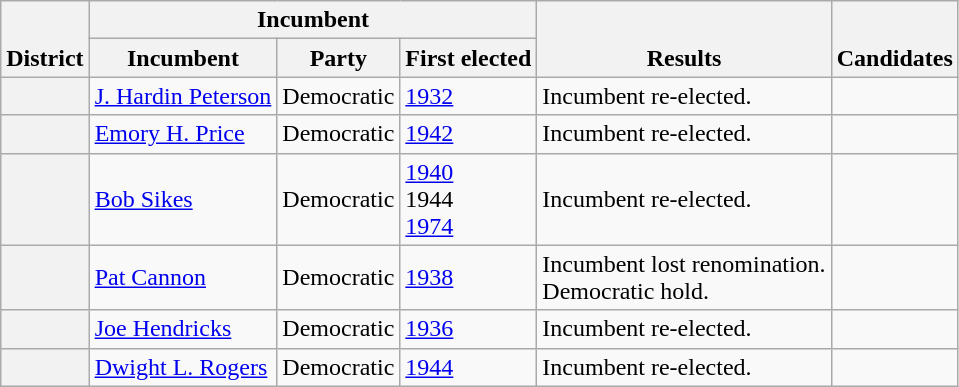<table class=wikitable>
<tr valign=bottom>
<th rowspan=2>District</th>
<th colspan=3>Incumbent</th>
<th rowspan=2>Results</th>
<th rowspan=2>Candidates</th>
</tr>
<tr>
<th>Incumbent</th>
<th>Party</th>
<th>First elected</th>
</tr>
<tr>
<th></th>
<td><a href='#'>J. Hardin Peterson</a></td>
<td>Democratic</td>
<td><a href='#'>1932</a></td>
<td>Incumbent re-elected.</td>
<td nowrap></td>
</tr>
<tr>
<th></th>
<td><a href='#'>Emory H. Price</a></td>
<td>Democratic</td>
<td><a href='#'>1942</a></td>
<td>Incumbent re-elected.</td>
<td nowrap></td>
</tr>
<tr>
<th></th>
<td><a href='#'>Bob Sikes</a></td>
<td>Democratic</td>
<td><a href='#'>1940</a><br>1944 <br><a href='#'>1974</a></td>
<td>Incumbent re-elected.</td>
<td nowrap></td>
</tr>
<tr>
<th></th>
<td><a href='#'>Pat Cannon</a></td>
<td>Democratic</td>
<td><a href='#'>1938</a></td>
<td>Incumbent lost renomination.<br>Democratic hold.</td>
<td nowrap></td>
</tr>
<tr>
<th></th>
<td><a href='#'>Joe Hendricks</a></td>
<td>Democratic</td>
<td><a href='#'>1936</a></td>
<td>Incumbent re-elected.</td>
<td nowrap></td>
</tr>
<tr>
<th></th>
<td><a href='#'>Dwight L. Rogers</a></td>
<td>Democratic</td>
<td><a href='#'>1944</a></td>
<td>Incumbent re-elected.</td>
<td nowrap></td>
</tr>
</table>
